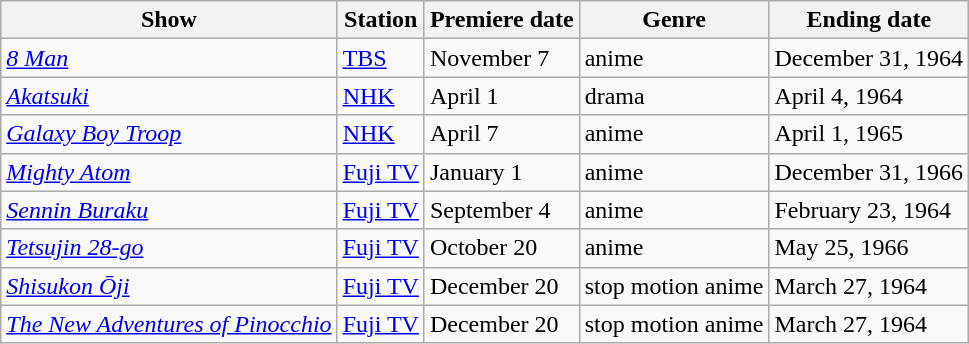<table class="wikitable sortable">
<tr>
<th>Show</th>
<th>Station</th>
<th>Premiere date</th>
<th>Genre</th>
<th>Ending date</th>
</tr>
<tr>
<td><em><a href='#'>8 Man</a></em></td>
<td><a href='#'>TBS</a></td>
<td>November 7</td>
<td>anime</td>
<td>December 31, 1964</td>
</tr>
<tr>
<td><em><a href='#'>Akatsuki</a></em></td>
<td><a href='#'>NHK</a></td>
<td>April 1</td>
<td>drama</td>
<td>April 4, 1964</td>
</tr>
<tr>
<td><em><a href='#'>Galaxy Boy Troop</a></em></td>
<td><a href='#'>NHK</a></td>
<td>April 7</td>
<td>anime</td>
<td>April 1, 1965</td>
</tr>
<tr>
<td><em><a href='#'>Mighty Atom</a></em></td>
<td><a href='#'>Fuji TV</a></td>
<td>January 1</td>
<td>anime</td>
<td>December 31, 1966</td>
</tr>
<tr>
<td><em><a href='#'>Sennin Buraku</a></em></td>
<td><a href='#'>Fuji TV</a></td>
<td>September 4</td>
<td>anime</td>
<td>February 23, 1964</td>
</tr>
<tr>
<td><em><a href='#'>Tetsujin 28-go</a></em></td>
<td><a href='#'>Fuji TV</a></td>
<td>October 20</td>
<td>anime</td>
<td>May 25, 1966</td>
</tr>
<tr>
<td><em><a href='#'>Shisukon Ōji</a></em></td>
<td><a href='#'>Fuji TV</a></td>
<td>December 20</td>
<td>stop motion anime</td>
<td>March 27, 1964</td>
</tr>
<tr>
<td><em><a href='#'>The New Adventures of Pinocchio</a></em></td>
<td><a href='#'>Fuji TV</a></td>
<td>December 20</td>
<td>stop motion anime</td>
<td>March 27, 1964</td>
</tr>
</table>
